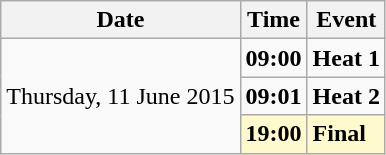<table class="wikitable">
<tr>
<th>Date</th>
<th>Time</th>
<th>Event</th>
</tr>
<tr>
<td rowspan="3">Thursday, 11 June 2015</td>
<td><strong>09:00</strong></td>
<td><strong>Heat 1</strong></td>
</tr>
<tr>
<td><strong>09:01</strong></td>
<td><strong>Heat 2</strong></td>
</tr>
<tr style="background-color:lemonchiffon;">
<td><strong>19:00</strong></td>
<td><strong>Final</strong></td>
</tr>
</table>
